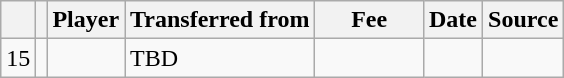<table class="wikitable plainrowheaders sortable">
<tr>
<th></th>
<th></th>
<th scope=col>Player</th>
<th>Transferred from</th>
<th !scope=col; style="width: 65px;">Fee</th>
<th scope=col>Date</th>
<th scope=col>Source</th>
</tr>
<tr>
<td align=center>15</td>
<td align=center></td>
<td></td>
<td>TBD</td>
<td></td>
<td></td>
<td></td>
</tr>
</table>
